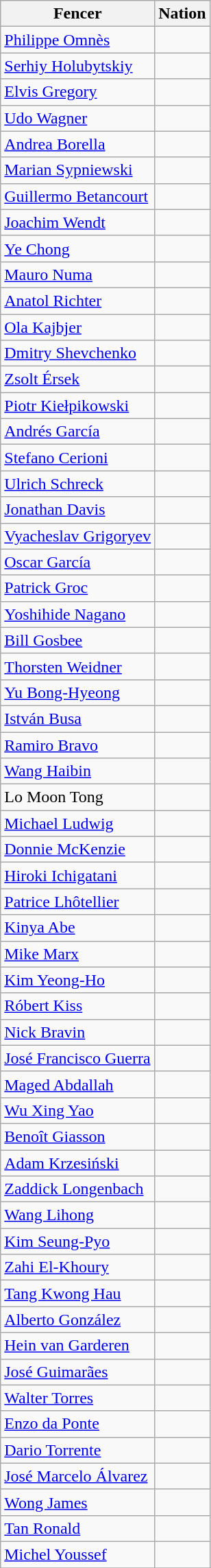<table class="wikitable sortable" style="text-align: left;">
<tr>
<th>Fencer</th>
<th>Nation</th>
</tr>
<tr>
<td><a href='#'>Philippe Omnès</a></td>
<td></td>
</tr>
<tr>
<td><a href='#'>Serhiy Holubytskiy</a></td>
<td></td>
</tr>
<tr>
<td><a href='#'>Elvis Gregory</a></td>
<td></td>
</tr>
<tr>
<td><a href='#'>Udo Wagner</a></td>
<td></td>
</tr>
<tr>
<td><a href='#'>Andrea Borella</a></td>
<td></td>
</tr>
<tr>
<td><a href='#'>Marian Sypniewski</a></td>
<td></td>
</tr>
<tr>
<td><a href='#'>Guillermo Betancourt</a></td>
<td></td>
</tr>
<tr>
<td><a href='#'>Joachim Wendt</a></td>
<td></td>
</tr>
<tr>
<td><a href='#'>Ye Chong</a></td>
<td></td>
</tr>
<tr>
<td><a href='#'>Mauro Numa</a></td>
<td></td>
</tr>
<tr>
<td><a href='#'>Anatol Richter</a></td>
<td></td>
</tr>
<tr>
<td><a href='#'>Ola Kajbjer</a></td>
<td></td>
</tr>
<tr>
<td><a href='#'>Dmitry Shevchenko</a></td>
<td></td>
</tr>
<tr>
<td><a href='#'>Zsolt Érsek</a></td>
<td></td>
</tr>
<tr>
<td><a href='#'>Piotr Kiełpikowski</a></td>
<td></td>
</tr>
<tr>
<td><a href='#'>Andrés García</a></td>
<td></td>
</tr>
<tr>
<td><a href='#'>Stefano Cerioni</a></td>
<td></td>
</tr>
<tr>
<td><a href='#'>Ulrich Schreck</a></td>
<td></td>
</tr>
<tr>
<td><a href='#'>Jonathan Davis</a></td>
<td></td>
</tr>
<tr>
<td><a href='#'>Vyacheslav Grigoryev</a></td>
<td></td>
</tr>
<tr>
<td><a href='#'>Oscar García</a></td>
<td></td>
</tr>
<tr>
<td><a href='#'>Patrick Groc</a></td>
<td></td>
</tr>
<tr>
<td><a href='#'>Yoshihide Nagano</a></td>
<td></td>
</tr>
<tr>
<td><a href='#'>Bill Gosbee</a></td>
<td></td>
</tr>
<tr>
<td><a href='#'>Thorsten Weidner</a></td>
<td></td>
</tr>
<tr>
<td><a href='#'>Yu Bong-Hyeong</a></td>
<td></td>
</tr>
<tr>
<td><a href='#'>István Busa</a></td>
<td></td>
</tr>
<tr>
<td><a href='#'>Ramiro Bravo</a></td>
<td></td>
</tr>
<tr>
<td><a href='#'>Wang Haibin</a></td>
<td></td>
</tr>
<tr>
<td>Lo Moon Tong</td>
<td></td>
</tr>
<tr>
<td><a href='#'>Michael Ludwig</a></td>
<td></td>
</tr>
<tr>
<td><a href='#'>Donnie McKenzie</a></td>
<td></td>
</tr>
<tr>
<td><a href='#'>Hiroki Ichigatani</a></td>
<td></td>
</tr>
<tr>
<td><a href='#'>Patrice Lhôtellier</a></td>
<td></td>
</tr>
<tr>
<td><a href='#'>Kinya Abe</a></td>
<td></td>
</tr>
<tr>
<td><a href='#'>Mike Marx</a></td>
<td></td>
</tr>
<tr>
<td><a href='#'>Kim Yeong-Ho</a></td>
<td></td>
</tr>
<tr>
<td><a href='#'>Róbert Kiss</a></td>
<td></td>
</tr>
<tr>
<td><a href='#'>Nick Bravin</a></td>
<td></td>
</tr>
<tr>
<td><a href='#'>José Francisco Guerra</a></td>
<td></td>
</tr>
<tr>
<td><a href='#'>Maged Abdallah</a></td>
<td></td>
</tr>
<tr>
<td><a href='#'>Wu Xing Yao</a></td>
<td></td>
</tr>
<tr>
<td><a href='#'>Benoît Giasson</a></td>
<td></td>
</tr>
<tr>
<td><a href='#'>Adam Krzesiński</a></td>
<td></td>
</tr>
<tr>
<td><a href='#'>Zaddick Longenbach</a></td>
<td></td>
</tr>
<tr>
<td><a href='#'>Wang Lihong</a></td>
<td></td>
</tr>
<tr>
<td><a href='#'>Kim Seung-Pyo</a></td>
<td></td>
</tr>
<tr>
<td><a href='#'>Zahi El-Khoury</a></td>
<td></td>
</tr>
<tr>
<td><a href='#'>Tang Kwong Hau</a></td>
<td></td>
</tr>
<tr>
<td><a href='#'>Alberto González</a></td>
<td></td>
</tr>
<tr>
<td><a href='#'>Hein van Garderen</a></td>
<td></td>
</tr>
<tr>
<td><a href='#'>José Guimarães</a></td>
<td></td>
</tr>
<tr>
<td><a href='#'>Walter Torres</a></td>
<td></td>
</tr>
<tr>
<td><a href='#'>Enzo da Ponte</a></td>
<td></td>
</tr>
<tr>
<td><a href='#'>Dario Torrente</a></td>
<td></td>
</tr>
<tr>
<td><a href='#'>José Marcelo Álvarez</a></td>
<td></td>
</tr>
<tr>
<td><a href='#'>Wong James</a></td>
<td></td>
</tr>
<tr>
<td><a href='#'>Tan Ronald</a></td>
<td></td>
</tr>
<tr>
<td><a href='#'>Michel Youssef</a></td>
<td></td>
</tr>
<tr>
</tr>
</table>
